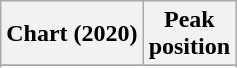<table class="wikitable plainrowheaders">
<tr>
<th>Chart (2020)</th>
<th>Peak<br>position</th>
</tr>
<tr>
</tr>
<tr>
</tr>
<tr>
</tr>
<tr>
</tr>
<tr>
</tr>
</table>
